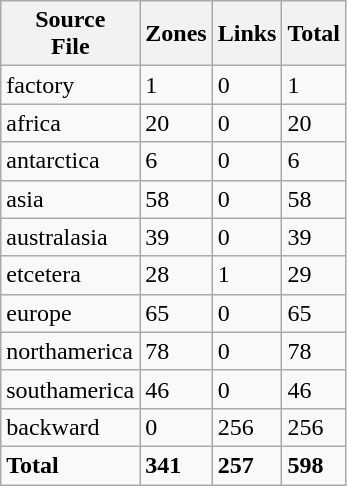<table class="wikitable sortable defaultright col1left">
<tr>
<th>Source<br>File</th>
<th>Zones</th>
<th>Links</th>
<th><strong>Total</strong></th>
</tr>
<tr>
<td>factory</td>
<td>1</td>
<td>0</td>
<td>1</td>
</tr>
<tr>
<td>africa</td>
<td>20</td>
<td>0</td>
<td>20</td>
</tr>
<tr>
<td>antarctica</td>
<td>6</td>
<td>0</td>
<td>6</td>
</tr>
<tr>
<td>asia</td>
<td>58</td>
<td>0</td>
<td>58</td>
</tr>
<tr>
<td>australasia</td>
<td>39</td>
<td>0</td>
<td>39</td>
</tr>
<tr>
<td>etcetera</td>
<td>28</td>
<td>1</td>
<td>29</td>
</tr>
<tr>
<td>europe</td>
<td>65</td>
<td>0</td>
<td>65</td>
</tr>
<tr>
<td>northamerica</td>
<td>78</td>
<td>0</td>
<td>78</td>
</tr>
<tr>
<td>southamerica</td>
<td>46</td>
<td>0</td>
<td>46</td>
</tr>
<tr>
<td>backward</td>
<td>0</td>
<td>256</td>
<td>256</td>
</tr>
<tr>
<td><strong>Total</strong></td>
<td><strong>341</strong></td>
<td><strong>257</strong></td>
<td><strong>598</strong></td>
</tr>
</table>
